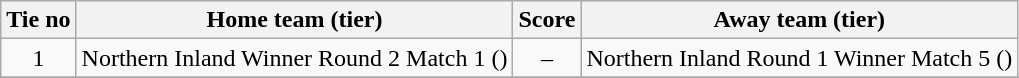<table class="wikitable" style="text-align:center">
<tr>
<th>Tie no</th>
<th>Home team (tier)</th>
<th>Score</th>
<th>Away team (tier)</th>
</tr>
<tr>
<td>1</td>
<td>Northern Inland Winner Round 2 Match 1 ()</td>
<td>–</td>
<td>Northern Inland Round 1 Winner Match 5 ()</td>
</tr>
<tr>
</tr>
</table>
